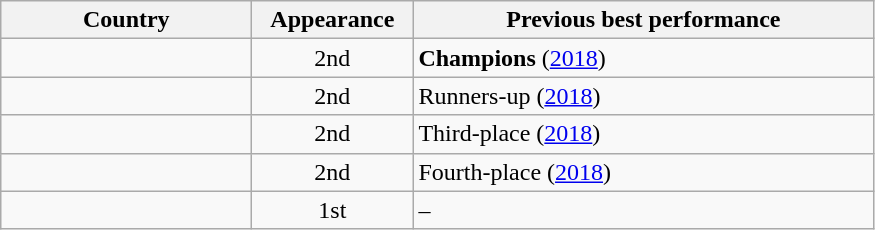<table class="wikitable sortable" style="text-align:left;">
<tr>
<th style="width:160px;">Country</th>
<th style="width:100px;">Appearance</th>
<th style="width:300px;">Previous best performance</th>
</tr>
<tr>
<td></td>
<td align=center>2nd</td>
<td><strong>Champions</strong> (<a href='#'>2018</a>)</td>
</tr>
<tr>
<td></td>
<td align=center>2nd</td>
<td>Runners-up (<a href='#'>2018</a>)</td>
</tr>
<tr>
<td></td>
<td align=center>2nd</td>
<td>Third-place (<a href='#'>2018</a>)</td>
</tr>
<tr>
<td></td>
<td align=center>2nd</td>
<td>Fourth-place (<a href='#'>2018</a>)</td>
</tr>
<tr>
<td></td>
<td align=center>1st</td>
<td>–</td>
</tr>
</table>
